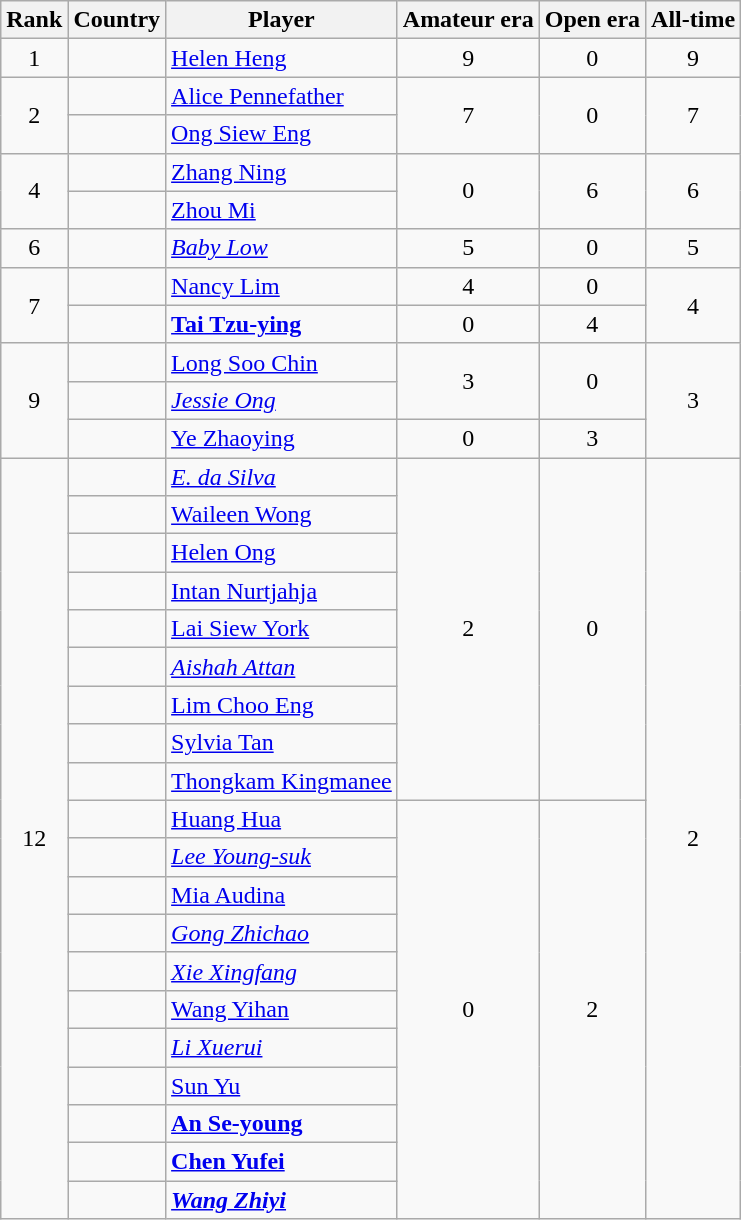<table class="wikitable sortable">
<tr>
<th>Rank</th>
<th>Country</th>
<th>Player</th>
<th>Amateur era</th>
<th>Open era</th>
<th>All-time</th>
</tr>
<tr>
<td align=center>1</td>
<td></td>
<td><a href='#'>Helen Heng</a></td>
<td align=center>9</td>
<td align=center>0</td>
<td align=center>9</td>
</tr>
<tr>
<td rowspan=2 align=center>2</td>
<td></td>
<td><a href='#'>Alice Pennefather</a></td>
<td rowspan=2 align=center>7</td>
<td rowspan=2 align=center>0</td>
<td rowspan=2 align=center>7</td>
</tr>
<tr>
<td></td>
<td><a href='#'>Ong Siew Eng</a></td>
</tr>
<tr>
<td rowspan=2 align=center>4</td>
<td></td>
<td><a href='#'>Zhang Ning</a></td>
<td rowspan=2 align=center>0</td>
<td rowspan=2 align=center>6</td>
<td rowspan=2 align=center>6</td>
</tr>
<tr>
<td><br></td>
<td><a href='#'>Zhou Mi</a></td>
</tr>
<tr>
<td align=center>6</td>
<td></td>
<td><em><a href='#'>Baby Low</a></em></td>
<td align=center>5</td>
<td align=center>0</td>
<td align=center>5</td>
</tr>
<tr>
<td rowspan=2 align=center>7</td>
<td></td>
<td><a href='#'>Nancy Lim</a></td>
<td align=center>4</td>
<td align=center>0</td>
<td rowspan=2 align=center>4</td>
</tr>
<tr>
<td></td>
<td><strong><a href='#'>Tai Tzu-ying</a></strong></td>
<td align=center>0</td>
<td align=center>4</td>
</tr>
<tr>
<td rowspan=3 align=center>9</td>
<td></td>
<td><a href='#'>Long Soo Chin</a></td>
<td rowspan=2 align=center>3</td>
<td rowspan=2 align=center>0</td>
<td rowspan=3 align=center>3</td>
</tr>
<tr>
<td></td>
<td><em><a href='#'>Jessie Ong</a></em></td>
</tr>
<tr>
<td></td>
<td><a href='#'>Ye Zhaoying</a></td>
<td align=center>0</td>
<td align=center>3</td>
</tr>
<tr>
<td rowspan=20 align=center>12</td>
<td></td>
<td><em><a href='#'>E. da Silva</a></em></td>
<td rowspan=9 align=center>2</td>
<td rowspan=9 align=center>0</td>
<td rowspan=20 align=center>2</td>
</tr>
<tr>
<td></td>
<td><a href='#'>Waileen Wong</a></td>
</tr>
<tr>
<td></td>
<td><a href='#'>Helen Ong</a></td>
</tr>
<tr>
<td></td>
<td><a href='#'>Intan Nurtjahja</a></td>
</tr>
<tr>
<td></td>
<td><a href='#'>Lai Siew York</a></td>
</tr>
<tr>
<td></td>
<td><em><a href='#'>Aishah Attan</a></em></td>
</tr>
<tr>
<td></td>
<td><a href='#'>Lim Choo Eng</a></td>
</tr>
<tr>
<td></td>
<td><a href='#'>Sylvia Tan</a></td>
</tr>
<tr>
<td></td>
<td><a href='#'>Thongkam Kingmanee</a></td>
</tr>
<tr>
<td></td>
<td><a href='#'>Huang Hua</a></td>
<td rowspan=11 align=center>0</td>
<td rowspan=11 align=center>2</td>
</tr>
<tr>
<td></td>
<td><em><a href='#'>Lee Young-suk</a></em></td>
</tr>
<tr>
<td><br></td>
<td><a href='#'>Mia Audina</a></td>
</tr>
<tr>
<td></td>
<td><em><a href='#'>Gong Zhichao</a></em></td>
</tr>
<tr>
<td></td>
<td><em><a href='#'>Xie Xingfang</a></em></td>
</tr>
<tr>
<td></td>
<td><a href='#'>Wang Yihan</a></td>
</tr>
<tr>
<td></td>
<td><em><a href='#'>Li Xuerui</a></em></td>
</tr>
<tr>
<td></td>
<td><a href='#'>Sun Yu</a></td>
</tr>
<tr>
<td></td>
<td><strong><a href='#'>An Se-young</a></strong></td>
</tr>
<tr>
<td></td>
<td><strong><a href='#'>Chen Yufei</a></strong></td>
</tr>
<tr>
<td></td>
<td><strong><em><a href='#'>Wang Zhiyi</a></em></strong></td>
</tr>
</table>
